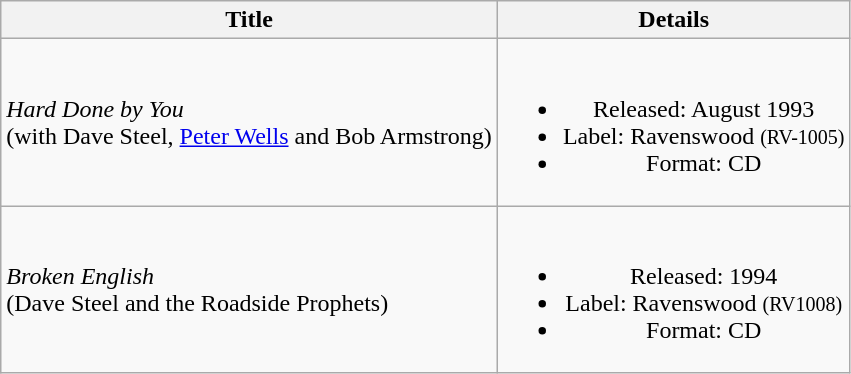<table class="wikitable" style="text-align:center;">
<tr>
<th>Title</th>
<th>Details</th>
</tr>
<tr>
<td align="left"><em>Hard Done by You</em> <br> (with Dave Steel, <a href='#'>Peter Wells</a> and Bob Armstrong)</td>
<td><br><ul><li>Released: August 1993</li><li>Label: Ravenswood <small>(RV-1005)</small></li><li>Format: CD</li></ul></td>
</tr>
<tr>
<td align="left"><em>Broken English</em> <br> (Dave Steel and the Roadside Prophets)</td>
<td><br><ul><li>Released: 1994</li><li>Label: Ravenswood <small>(RV1008)</small></li><li>Format: CD</li></ul></td>
</tr>
</table>
